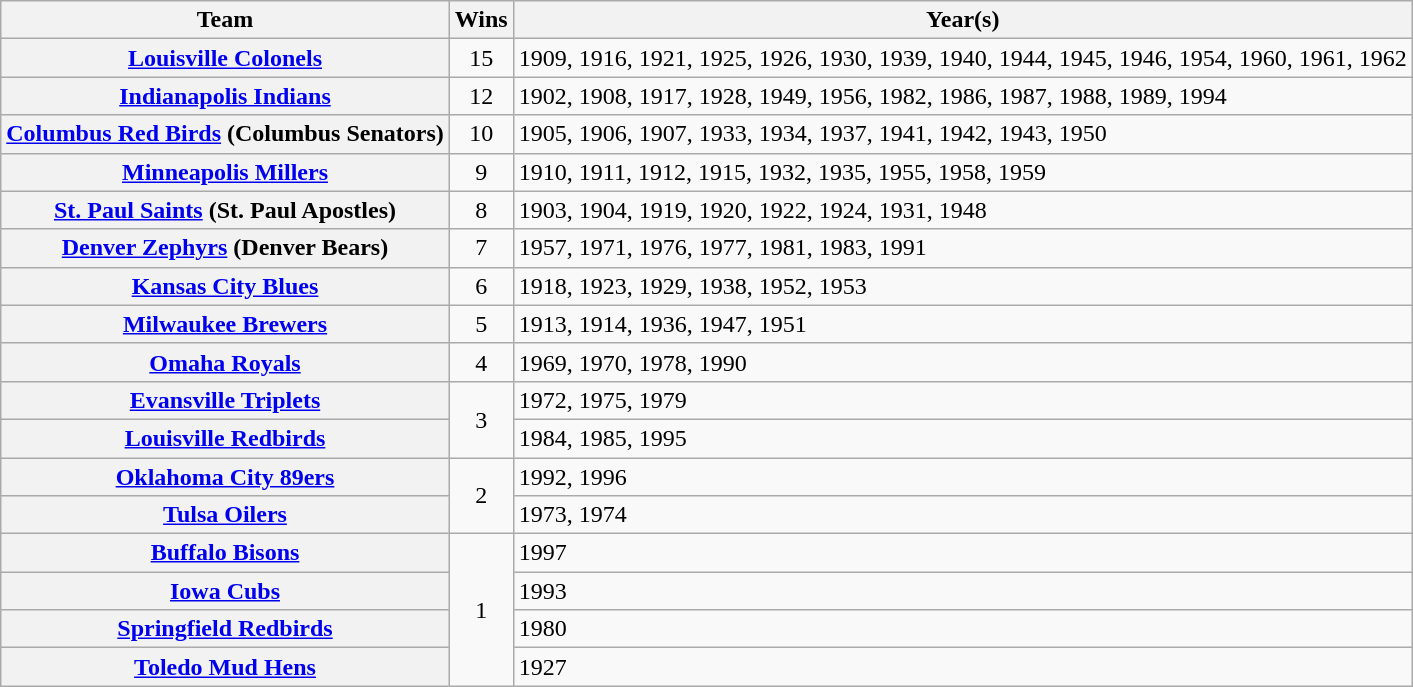<table class="wikitable sortable plainrowheaders" style="text-align:left">
<tr>
<th scope="col">Team</th>
<th scope="col">Wins</th>
<th scope="col">Year(s)</th>
</tr>
<tr>
<th scope="row"><a href='#'>Louisville Colonels</a></th>
<td style="text-align:center">15</td>
<td>1909, 1916, 1921, 1925, 1926, 1930, 1939, 1940, 1944, 1945, 1946, 1954, 1960, 1961, 1962</td>
</tr>
<tr>
<th scope="row"><a href='#'>Indianapolis Indians</a></th>
<td style="text-align:center">12</td>
<td>1902, 1908, 1917, 1928, 1949, 1956, 1982, 1986, 1987, 1988, 1989, 1994</td>
</tr>
<tr>
<th scope="row"><a href='#'>Columbus Red Birds</a> (Columbus Senators)</th>
<td style="text-align:center">10</td>
<td>1905, 1906, 1907, 1933, 1934, 1937, 1941, 1942, 1943, 1950</td>
</tr>
<tr>
<th scope="row"><a href='#'>Minneapolis Millers</a></th>
<td style="text-align:center">9</td>
<td>1910, 1911, 1912, 1915, 1932, 1935, 1955, 1958, 1959</td>
</tr>
<tr>
<th scope="row"><a href='#'>St. Paul Saints</a> (St. Paul Apostles)</th>
<td style="text-align:center">8</td>
<td>1903, 1904, 1919, 1920, 1922, 1924, 1931, 1948</td>
</tr>
<tr>
<th scope="row"><a href='#'>Denver Zephyrs</a> (Denver Bears)</th>
<td style="text-align:center">7</td>
<td>1957, 1971, 1976, 1977, 1981, 1983, 1991</td>
</tr>
<tr>
<th scope="row"><a href='#'>Kansas City Blues</a></th>
<td style="text-align:center">6</td>
<td>1918, 1923, 1929, 1938, 1952, 1953</td>
</tr>
<tr>
<th scope="row"><a href='#'>Milwaukee Brewers</a></th>
<td style="text-align:center">5</td>
<td>1913, 1914, 1936, 1947, 1951</td>
</tr>
<tr>
<th scope="row"><a href='#'>Omaha Royals</a></th>
<td style="text-align:center">4</td>
<td>1969, 1970, 1978, 1990</td>
</tr>
<tr>
<th scope="row"><a href='#'>Evansville Triplets</a></th>
<td style="text-align:center" rowspan="2">3</td>
<td>1972, 1975, 1979</td>
</tr>
<tr>
<th scope="row"><a href='#'>Louisville Redbirds</a></th>
<td>1984, 1985, 1995</td>
</tr>
<tr>
<th scope="row"><a href='#'>Oklahoma City 89ers</a></th>
<td style="text-align:center" rowspan="2">2</td>
<td>1992, 1996</td>
</tr>
<tr>
<th scope="row"><a href='#'>Tulsa Oilers</a></th>
<td>1973, 1974</td>
</tr>
<tr>
<th scope="row"><a href='#'>Buffalo Bisons</a></th>
<td style="text-align:center" rowspan="4">1</td>
<td>1997</td>
</tr>
<tr>
<th scope="row"><a href='#'>Iowa Cubs</a></th>
<td>1993</td>
</tr>
<tr>
<th scope="row"><a href='#'>Springfield Redbirds</a></th>
<td>1980</td>
</tr>
<tr>
<th scope="row"><a href='#'>Toledo Mud Hens</a></th>
<td>1927</td>
</tr>
</table>
